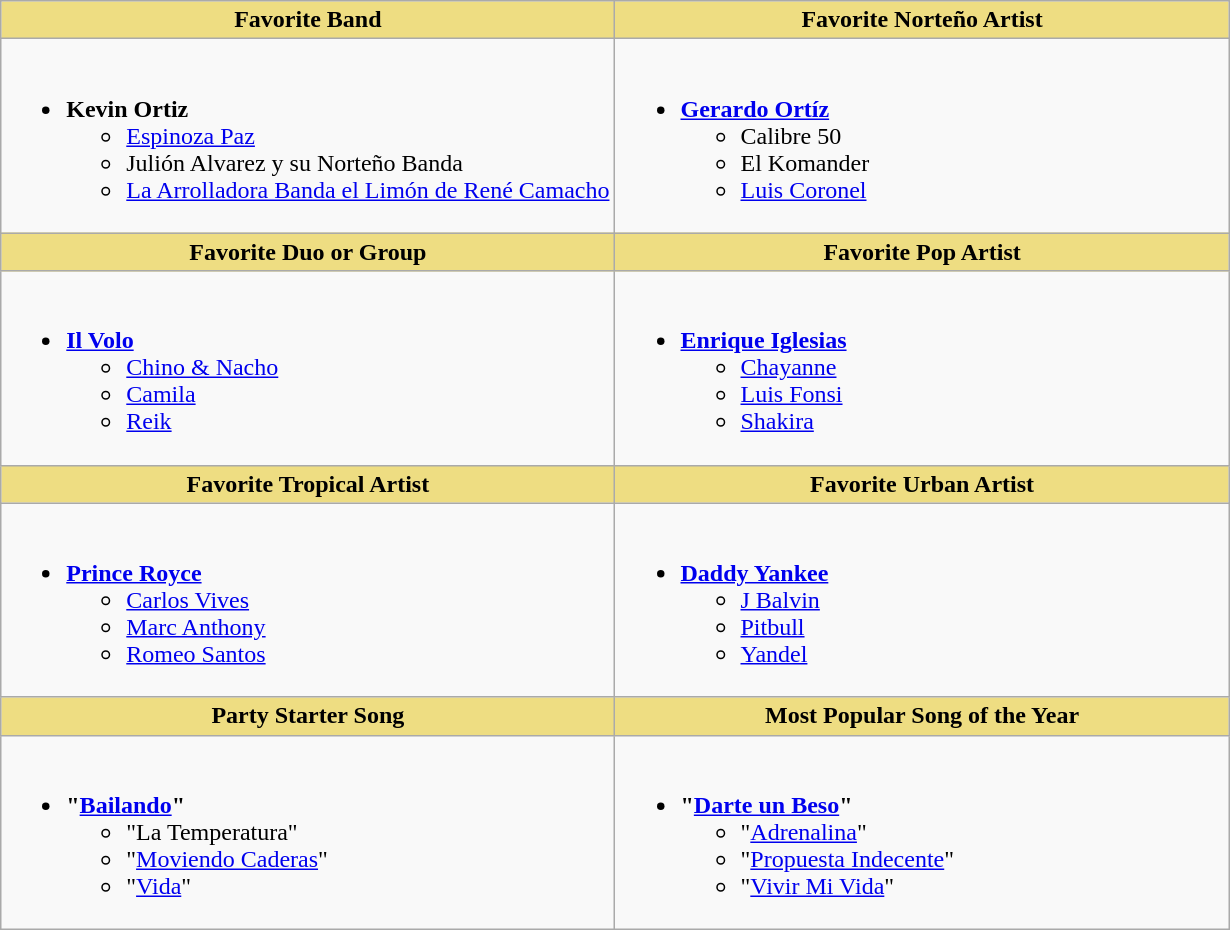<table class=wikitable>
<tr>
<th style="background:#EEDD82; width:50%">Favorite Band</th>
<th style="background:#EEDD82; width:50%">Favorite Norteño Artist</th>
</tr>
<tr>
<td valign="top"><br><ul><li><strong>Kevin Ortiz</strong><ul><li><a href='#'>Espinoza Paz</a></li><li>Julión Alvarez y su Norteño Banda</li><li><a href='#'>La Arrolladora Banda el Limón de René Camacho</a></li></ul></li></ul></td>
<td valign="top"><br><ul><li><strong><a href='#'>Gerardo Ortíz</a></strong><ul><li>Calibre 50</li><li>El Komander</li><li><a href='#'>Luis Coronel</a></li></ul></li></ul></td>
</tr>
<tr>
<th style="background:#EEDD82; width:50%">Favorite Duo or Group</th>
<th style="background:#EEDD82; width:50%">Favorite Pop Artist</th>
</tr>
<tr>
<td valign="top"><br><ul><li><strong><a href='#'>Il Volo</a></strong><ul><li><a href='#'>Chino & Nacho</a></li><li><a href='#'>Camila</a></li><li><a href='#'>Reik</a></li></ul></li></ul></td>
<td valign="top"><br><ul><li><strong><a href='#'>Enrique Iglesias</a></strong><ul><li><a href='#'>Chayanne</a></li><li><a href='#'>Luis Fonsi</a></li><li><a href='#'>Shakira</a></li></ul></li></ul></td>
</tr>
<tr>
<th style="background:#EEDD82; width:50%">Favorite Tropical Artist</th>
<th style="background:#EEDD82; width:50%">Favorite Urban Artist</th>
</tr>
<tr>
<td valign="top"><br><ul><li><strong><a href='#'>Prince Royce</a></strong><ul><li><a href='#'>Carlos Vives</a></li><li><a href='#'>Marc Anthony</a></li><li><a href='#'>Romeo Santos</a></li></ul></li></ul></td>
<td valign="top"><br><ul><li><strong><a href='#'>Daddy Yankee</a></strong><ul><li><a href='#'>J Balvin</a></li><li><a href='#'>Pitbull</a></li><li><a href='#'>Yandel</a></li></ul></li></ul></td>
</tr>
<tr>
<th style="background:#EEDD82; width:50%">Party Starter Song</th>
<th style="background:#EEDD82; width:50%">Most Popular Song of the Year</th>
</tr>
<tr>
<td valign="top"><br><ul><li><strong>"<a href='#'>Bailando</a>"</strong><ul><li>"La Temperatura"</li><li>"<a href='#'>Moviendo Caderas</a>"</li><li>"<a href='#'>Vida</a>"</li></ul></li></ul></td>
<td valign="top"><br><ul><li><strong>"<a href='#'>Darte un Beso</a>"</strong><ul><li>"<a href='#'>Adrenalina</a>"</li><li>"<a href='#'>Propuesta Indecente</a>"</li><li>"<a href='#'>Vivir Mi Vida</a>"</li></ul></li></ul></td>
</tr>
</table>
